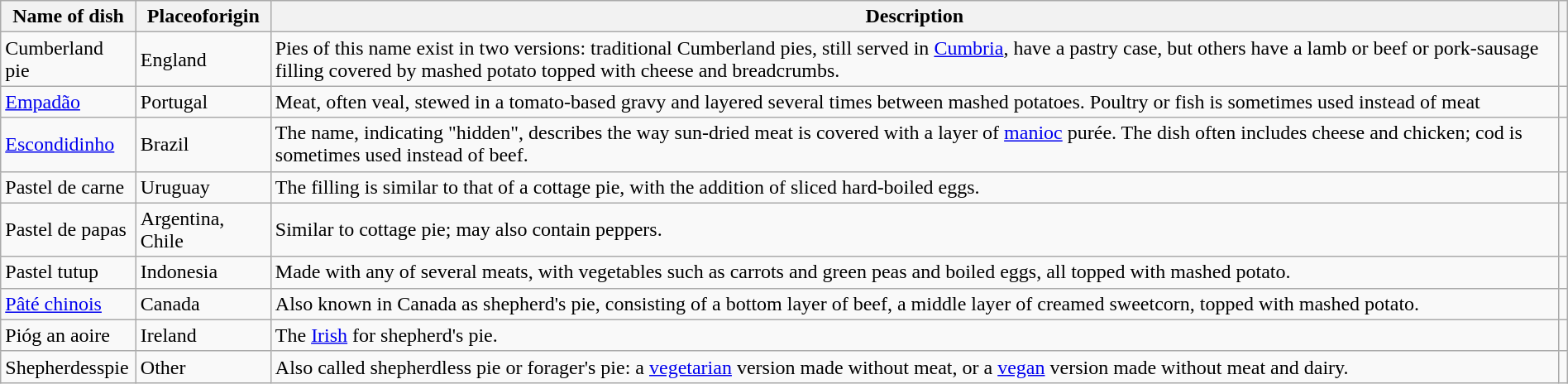<table class="wikitable sortable plainrowheaders" style="text-align: left; margin-right: 0;">
<tr>
<th scope="col">Name of dish</th>
<th scope="col">Placeoforigin</th>
<th scope="col" class="unsortable">Description</th>
<th scope="col" class="unsortable"></th>
</tr>
<tr>
<td>Cumberland pie</td>
<td>England</td>
<td>Pies of this name exist in two versions: traditional Cumberland pies, still served in <a href='#'>Cumbria</a>, have a pastry case, but others have a lamb or beef or pork-sausage filling covered by mashed potato topped with cheese and breadcrumbs.</td>
<td></td>
</tr>
<tr>
<td><a href='#'>Empadão</a></td>
<td>Portugal</td>
<td>Meat, often veal, stewed in a tomato-based gravy and layered several times between mashed potatoes. Poultry or fish is sometimes used instead of meat</td>
<td></td>
</tr>
<tr>
<td><a href='#'>Escondidinho</a></td>
<td>Brazil</td>
<td>The name, indicating "hidden", describes the way sun-dried meat is covered with a layer of <a href='#'>manioc</a> purée. The dish often includes cheese and chicken; cod is sometimes used instead of beef.</td>
<td></td>
</tr>
<tr>
<td>Pastel de carne</td>
<td>Uruguay</td>
<td>The filling is similar to that of a cottage pie, with the addition of sliced hard-boiled eggs.</td>
<td></td>
</tr>
<tr>
<td>Pastel de papas</td>
<td>Argentina, Chile</td>
<td>Similar to cottage pie; may also contain peppers.</td>
<td></td>
</tr>
<tr>
<td>Pastel tutup</td>
<td>Indonesia</td>
<td>Made with any of several meats, with vegetables such as carrots and green peas and boiled eggs, all topped with mashed potato.</td>
<td></td>
</tr>
<tr>
<td><a href='#'>Pâté chinois</a></td>
<td>Canada</td>
<td>Also known in Canada as shepherd's pie, consisting of a bottom layer of beef, a middle layer of creamed sweetcorn, topped with mashed potato.</td>
<td></td>
</tr>
<tr>
<td>Pióg an aoire</td>
<td>Ireland</td>
<td>The <a href='#'>Irish</a> for shepherd's pie.</td>
<td></td>
</tr>
<tr>
<td>Shepherdesspie</td>
<td>Other</td>
<td>Also called shepherdless pie or forager's pie: a <a href='#'>vegetarian</a> version made without meat, or a <a href='#'>vegan</a> version made without meat and dairy.</td>
<td></td>
</tr>
</table>
